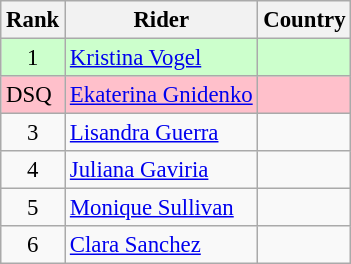<table class="wikitable sortable" style="font-size:95%" style="width:25em;">
<tr>
<th>Rank</th>
<th>Rider</th>
<th>Country</th>
</tr>
<tr bgcolor=ccffcc>
<td align=center>1</td>
<td><a href='#'>Kristina Vogel</a></td>
<td></td>
</tr>
<tr bgcolor=pink>
<td>DSQ</td>
<td><a href='#'>Ekaterina Gnidenko</a></td>
<td></td>
</tr>
<tr>
<td align=center>3</td>
<td><a href='#'>Lisandra Guerra</a></td>
<td></td>
</tr>
<tr>
<td align=center>4</td>
<td><a href='#'>Juliana Gaviria</a></td>
<td></td>
</tr>
<tr>
<td align=center>5</td>
<td><a href='#'>Monique Sullivan</a></td>
<td></td>
</tr>
<tr>
<td align=center>6</td>
<td><a href='#'>Clara Sanchez</a></td>
<td></td>
</tr>
</table>
